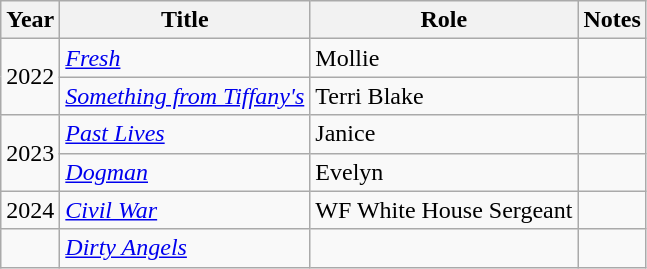<table class="wikitable sortable">
<tr>
<th>Year</th>
<th>Title</th>
<th>Role</th>
<th>Notes</th>
</tr>
<tr>
<td rowspan="2">2022</td>
<td><em><a href='#'>Fresh</a></em></td>
<td>Mollie</td>
<td></td>
</tr>
<tr>
<td><em><a href='#'>Something from Tiffany's</a></em></td>
<td>Terri Blake</td>
<td></td>
</tr>
<tr>
<td rowspan="2">2023</td>
<td><em><a href='#'>Past Lives</a></em></td>
<td>Janice</td>
<td></td>
</tr>
<tr>
<td><em><a href='#'>Dogman</a></em></td>
<td>Evelyn</td>
<td></td>
</tr>
<tr>
<td rowspan="1">2024</td>
<td><em><a href='#'>Civil War</a></em></td>
<td>WF White House Sergeant</td>
<td></td>
</tr>
<tr>
<td rowspan="1"></td>
<td><em><a href='#'>Dirty Angels</a></em></td>
<td></td>
<td></td>
</tr>
</table>
